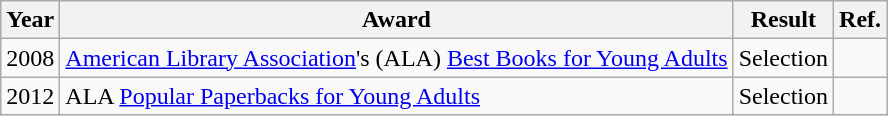<table class="wikitable sortable mw-collapsible">
<tr>
<th>Year</th>
<th>Award</th>
<th>Result</th>
<th>Ref.</th>
</tr>
<tr>
<td>2008</td>
<td><a href='#'>American Library Association</a>'s (ALA) <a href='#'>Best Books for Young Adults</a></td>
<td>Selection</td>
<td></td>
</tr>
<tr>
<td>2012</td>
<td>ALA <a href='#'>Popular Paperbacks for Young Adults</a></td>
<td>Selection</td>
<td></td>
</tr>
</table>
